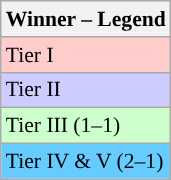<table class="wikitable" style="font-size:90%;">
<tr>
<th>Winner – Legend</th>
</tr>
<tr>
<td style="background:#fcc;">Tier I</td>
</tr>
<tr>
<td style="background:#ccf;">Tier II</td>
</tr>
<tr>
<td style="background:#cfc;">Tier III (1–1)</td>
</tr>
<tr>
<td style="background:#6cf;">Tier IV & V (2–1)</td>
</tr>
</table>
